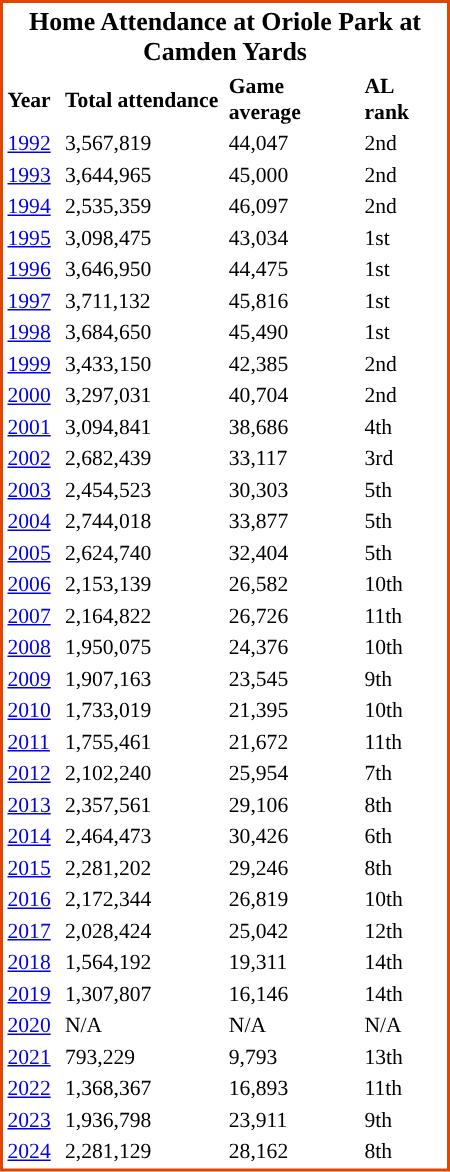<table cellpadding="1" style="width:300px; font-size:90%; border:2px solid #DF4601;">
<tr style="text-align:center; font-size:larger;">
<td colspan=5><strong>Home Attendance at Oriole Park at Camden Yards</strong></td>
</tr>
<tr style=>
<td><strong>Year</strong></td>
<td><strong>Total attendance</strong></td>
<td><strong>Game average</strong></td>
<td><strong>AL rank</strong></td>
</tr>
<tr>
<td><a href='#'>1992</a></td>
<td>3,567,819</td>
<td>44,047</td>
<td>2nd</td>
</tr>
<tr>
<td><a href='#'>1993</a></td>
<td>3,644,965</td>
<td>45,000</td>
<td>2nd</td>
</tr>
<tr>
<td><a href='#'>1994</a></td>
<td>2,535,359</td>
<td>46,097</td>
<td>2nd</td>
</tr>
<tr>
<td><a href='#'>1995</a></td>
<td>3,098,475</td>
<td>43,034</td>
<td>1st</td>
</tr>
<tr>
<td><a href='#'>1996</a></td>
<td>3,646,950</td>
<td>44,475</td>
<td>1st</td>
</tr>
<tr>
<td><a href='#'>1997</a></td>
<td>3,711,132</td>
<td>45,816</td>
<td>1st</td>
</tr>
<tr>
<td><a href='#'>1998</a></td>
<td>3,684,650</td>
<td>45,490</td>
<td>1st</td>
</tr>
<tr>
<td><a href='#'>1999</a></td>
<td>3,433,150</td>
<td>42,385</td>
<td>2nd</td>
</tr>
<tr>
<td><a href='#'>2000</a></td>
<td>3,297,031</td>
<td>40,704</td>
<td>2nd</td>
</tr>
<tr>
<td><a href='#'>2001</a></td>
<td>3,094,841</td>
<td>38,686</td>
<td>4th</td>
</tr>
<tr>
<td><a href='#'>2002</a></td>
<td>2,682,439</td>
<td>33,117</td>
<td>3rd</td>
</tr>
<tr>
<td><a href='#'>2003</a></td>
<td>2,454,523</td>
<td>30,303</td>
<td>5th</td>
</tr>
<tr>
<td><a href='#'>2004</a></td>
<td>2,744,018</td>
<td>33,877</td>
<td>5th</td>
</tr>
<tr>
<td><a href='#'>2005</a></td>
<td>2,624,740</td>
<td>32,404</td>
<td>5th</td>
</tr>
<tr>
<td><a href='#'>2006</a></td>
<td>2,153,139</td>
<td>26,582</td>
<td>10th</td>
</tr>
<tr>
<td><a href='#'>2007</a></td>
<td>2,164,822</td>
<td>26,726</td>
<td>11th</td>
</tr>
<tr>
<td><a href='#'>2008</a></td>
<td>1,950,075</td>
<td>24,376</td>
<td>10th</td>
</tr>
<tr>
<td><a href='#'>2009</a></td>
<td>1,907,163</td>
<td>23,545</td>
<td>9th</td>
</tr>
<tr>
<td><a href='#'>2010</a></td>
<td>1,733,019</td>
<td>21,395</td>
<td>10th</td>
</tr>
<tr>
<td><a href='#'>2011</a></td>
<td>1,755,461</td>
<td>21,672</td>
<td>11th</td>
</tr>
<tr>
<td><a href='#'>2012</a></td>
<td>2,102,240</td>
<td>25,954</td>
<td>7th</td>
</tr>
<tr>
<td><a href='#'>2013</a></td>
<td>2,357,561</td>
<td>29,106</td>
<td>8th</td>
</tr>
<tr>
<td><a href='#'>2014</a></td>
<td>2,464,473</td>
<td>30,426</td>
<td>6th</td>
</tr>
<tr>
<td><a href='#'>2015</a></td>
<td>2,281,202</td>
<td>29,246</td>
<td>8th</td>
</tr>
<tr>
<td><a href='#'>2016</a></td>
<td>2,172,344</td>
<td>26,819</td>
<td>10th</td>
</tr>
<tr>
<td><a href='#'>2017</a></td>
<td>2,028,424</td>
<td>25,042</td>
<td>12th</td>
</tr>
<tr>
<td><a href='#'>2018</a></td>
<td>1,564,192</td>
<td>19,311</td>
<td>14th</td>
</tr>
<tr>
<td><a href='#'>2019</a></td>
<td>1,307,807</td>
<td>16,146</td>
<td>14th</td>
</tr>
<tr>
<td><a href='#'>2020</a></td>
<td>N/A</td>
<td>N/A</td>
<td>N/A</td>
</tr>
<tr>
<td><a href='#'>2021</a></td>
<td>793,229</td>
<td>9,793</td>
<td>13th</td>
</tr>
<tr>
<td><a href='#'>2022</a></td>
<td>1,368,367</td>
<td>16,893</td>
<td>11th</td>
</tr>
<tr>
<td><a href='#'>2023</a></td>
<td>1,936,798</td>
<td>23,911</td>
<td>9th</td>
</tr>
<tr>
<td><a href='#'>2024</a></td>
<td>2,281,129</td>
<td>28,162</td>
<td>8th</td>
</tr>
</table>
